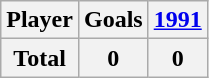<table class="wikitable sortable" style="text-align:center;">
<tr>
<th>Player</th>
<th>Goals</th>
<th><a href='#'>1991</a></th>
</tr>
<tr class="sortbottom">
<th>Total</th>
<th>0</th>
<th>0</th>
</tr>
</table>
